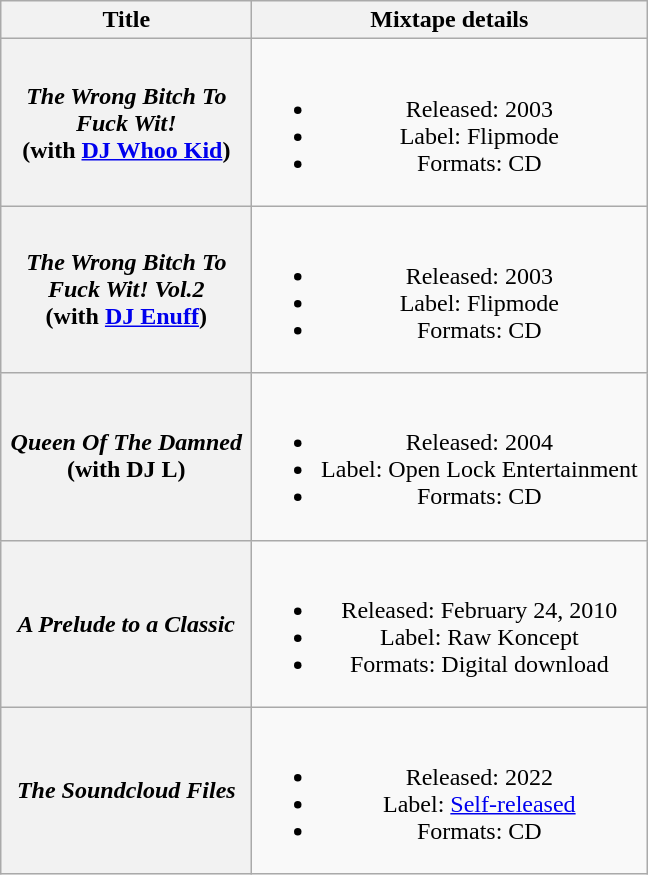<table class="wikitable plainrowheaders" style="text-align:center;">
<tr>
<th scope="col" style="width:10em;">Title</th>
<th scope="col" style="width:16em;">Mixtape details</th>
</tr>
<tr>
<th scope="row"><em>The Wrong Bitch To Fuck Wit!</em><br><span>(with <a href='#'>DJ Whoo Kid</a>)</span></th>
<td><br><ul><li>Released: 2003</li><li>Label: Flipmode</li><li>Formats: CD</li></ul></td>
</tr>
<tr>
<th scope="row"><em>The Wrong Bitch To Fuck Wit! Vol.2</em><br><span>(with <a href='#'>DJ Enuff</a>)</span></th>
<td><br><ul><li>Released: 2003</li><li>Label: Flipmode</li><li>Formats: CD</li></ul></td>
</tr>
<tr>
<th scope="row"><em>Queen Of The Damned</em><br><span>(with DJ L)</span></th>
<td><br><ul><li>Released: 2004</li><li>Label: Open Lock Entertainment</li><li>Formats: CD</li></ul></td>
</tr>
<tr>
<th scope="row"><em>A Prelude to a Classic</em></th>
<td><br><ul><li>Released: February 24, 2010</li><li>Label: Raw Koncept</li><li>Formats: Digital download</li></ul></td>
</tr>
<tr>
<th scope="row"><em>The Soundcloud Files</em></th>
<td><br><ul><li>Released: 2022</li><li>Label: <a href='#'>Self-released</a></li><li>Formats: CD</li></ul></td>
</tr>
</table>
